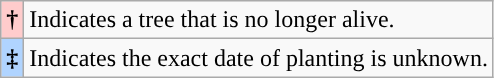<table class="wikitable">
<tr>
<th style="background:#FFCCCC;">†</th>
<td>Indicates a tree that is no longer alive.</td>
</tr>
<tr>
<th style="background:#B0D4FF;">‡</th>
<td>Indicates the exact date of planting is unknown.</td>
</tr>
</table>
